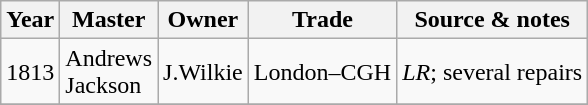<table class=" wikitable">
<tr>
<th>Year</th>
<th>Master</th>
<th>Owner</th>
<th>Trade</th>
<th>Source & notes</th>
</tr>
<tr>
<td>1813</td>
<td>Andrews<br>Jackson</td>
<td>J.Wilkie</td>
<td>London–CGH</td>
<td><em>LR</em>; several repairs</td>
</tr>
<tr>
</tr>
</table>
